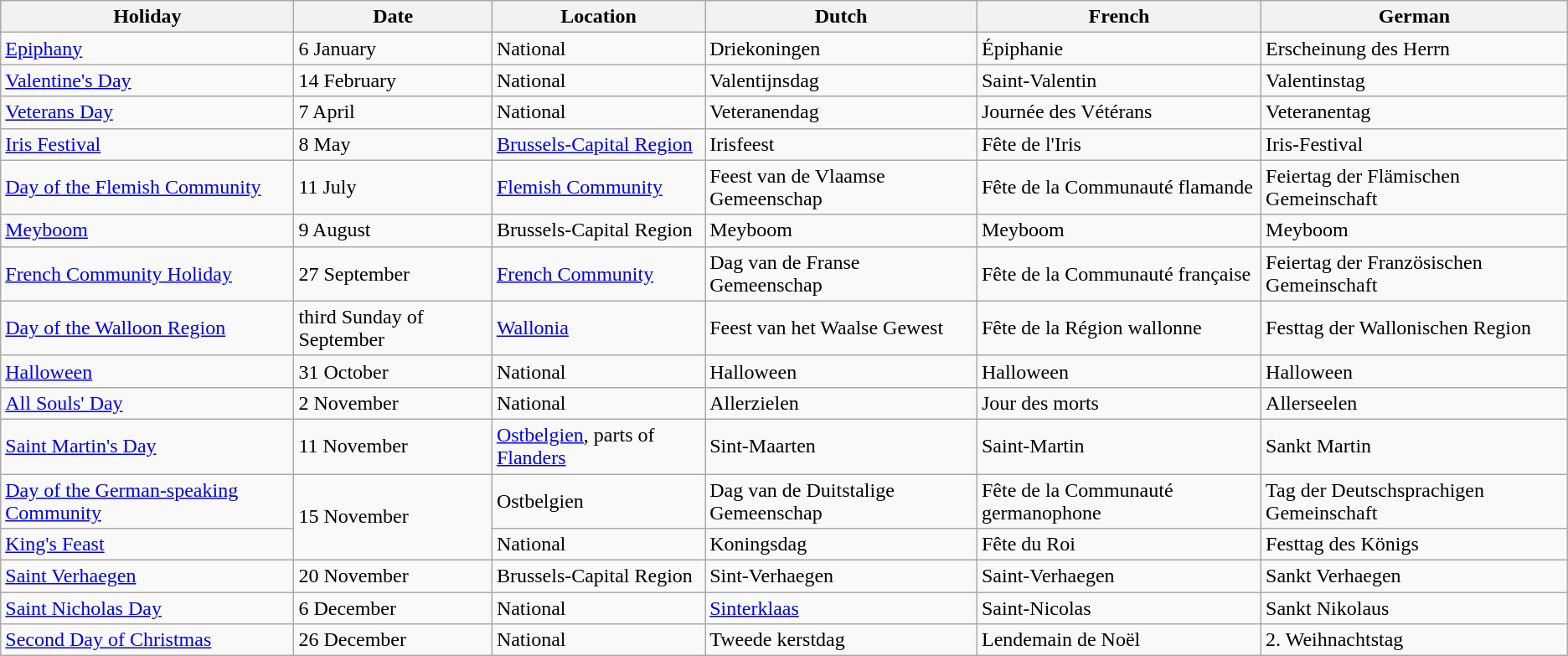<table class="wikitable">
<tr>
<th>Holiday</th>
<th>Date</th>
<th>Location</th>
<th>Dutch</th>
<th>French</th>
<th>German</th>
</tr>
<tr>
<td><a href='#'>Epiphany</a></td>
<td>6 January</td>
<td>National</td>
<td>Driekoningen</td>
<td>Épiphanie</td>
<td>Erscheinung des Herrn</td>
</tr>
<tr>
<td><a href='#'>Valentine's Day</a></td>
<td>14 February</td>
<td>National</td>
<td>Valentijnsdag</td>
<td>Saint-Valentin</td>
<td>Valentinstag</td>
</tr>
<tr>
<td><a href='#'>Veterans Day</a></td>
<td>7 April</td>
<td>National</td>
<td>Veteranendag</td>
<td>Journée des Vétérans</td>
<td>Veteranentag</td>
</tr>
<tr>
<td><a href='#'>Iris Festival</a></td>
<td>8 May</td>
<td><a href='#'>Brussels-Capital Region</a></td>
<td>Irisfeest</td>
<td>Fête de l'Iris</td>
<td>Iris-Festival</td>
</tr>
<tr>
<td><a href='#'>Day of the Flemish Community</a></td>
<td>11 July</td>
<td><a href='#'>Flemish Community</a></td>
<td>Feest van de Vlaamse Gemeenschap</td>
<td>Fête de la Communauté flamande</td>
<td>Feiertag der Flämischen Gemeinschaft</td>
</tr>
<tr>
<td><a href='#'>Meyboom</a></td>
<td>9 August</td>
<td>Brussels-Capital Region</td>
<td>Meyboom</td>
<td>Meyboom</td>
<td>Meyboom</td>
</tr>
<tr>
<td><a href='#'>French Community Holiday</a></td>
<td>27 September</td>
<td><a href='#'>French Community</a></td>
<td>Dag van de Franse Gemeenschap</td>
<td>Fête de la Communauté française</td>
<td>Feiertag der Französischen Gemeinschaft</td>
</tr>
<tr>
<td><a href='#'>Day of the Walloon Region</a></td>
<td>third Sunday of September</td>
<td><a href='#'>Wallonia</a></td>
<td>Feest van het Waalse Gewest</td>
<td>Fête de la Région wallonne</td>
<td>Festtag der Wallonischen Region</td>
</tr>
<tr>
<td><a href='#'>Halloween</a></td>
<td>31 October</td>
<td>National</td>
<td>Halloween</td>
<td>Halloween</td>
<td>Halloween</td>
</tr>
<tr>
<td><a href='#'>All Souls' Day</a></td>
<td>2 November</td>
<td>National</td>
<td>Allerzielen</td>
<td>Jour des morts</td>
<td>Allerseelen</td>
</tr>
<tr>
<td><a href='#'>Saint Martin's Day</a></td>
<td>11 November</td>
<td><a href='#'>Ostbelgien</a>, parts of <a href='#'>Flanders</a></td>
<td>Sint-Maarten</td>
<td>Saint-Martin</td>
<td>Sankt Martin</td>
</tr>
<tr>
<td><a href='#'>Day of the German-speaking Community</a></td>
<td rowspan="2">15 November</td>
<td>Ostbelgien</td>
<td>Dag van de Duitstalige Gemeenschap</td>
<td>Fête de la Communauté germanophone</td>
<td>Tag der Deutschsprachigen Gemeinschaft</td>
</tr>
<tr>
<td><a href='#'>King's Feast</a></td>
<td>National</td>
<td>Koningsdag</td>
<td>Fête du Roi</td>
<td>Festtag des Königs</td>
</tr>
<tr>
<td><a href='#'>Saint Verhaegen</a></td>
<td>20 November</td>
<td>Brussels-Capital Region</td>
<td>Sint-Verhaegen</td>
<td>Saint-Verhaegen</td>
<td>Sankt Verhaegen</td>
</tr>
<tr>
<td><a href='#'>Saint Nicholas Day</a></td>
<td>6 December</td>
<td>National</td>
<td><a href='#'>Sinterklaas</a></td>
<td>Saint-Nicolas</td>
<td>Sankt Nikolaus</td>
</tr>
<tr>
<td><a href='#'>Second Day of Christmas</a></td>
<td>26 December</td>
<td>National</td>
<td>Tweede kerstdag</td>
<td>Lendemain de Noël</td>
<td>2. Weihnachtstag</td>
</tr>
</table>
